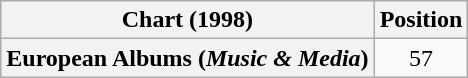<table class="wikitable plainrowheaders" style="text-align:center">
<tr>
<th scope="col">Chart (1998)</th>
<th scope="col">Position</th>
</tr>
<tr>
<th scope="row">European Albums (<em>Music & Media</em>)</th>
<td>57</td>
</tr>
</table>
